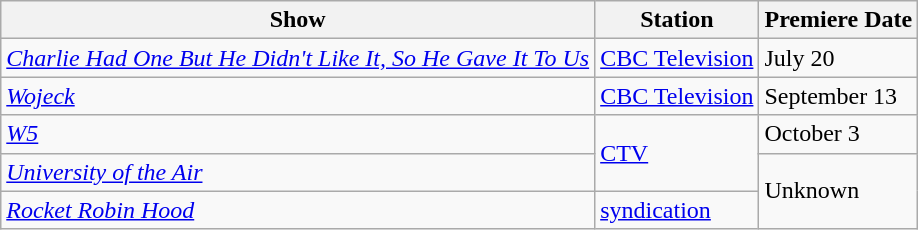<table class="wikitable">
<tr>
<th>Show</th>
<th>Station</th>
<th>Premiere Date</th>
</tr>
<tr>
<td><em><a href='#'>Charlie Had One But He Didn't Like It, So He Gave It To Us</a></em></td>
<td><a href='#'>CBC Television</a></td>
<td>July 20</td>
</tr>
<tr>
<td><em><a href='#'>Wojeck</a></em></td>
<td><a href='#'>CBC Television</a></td>
<td>September 13</td>
</tr>
<tr>
<td><em><a href='#'>W5</a></em></td>
<td rowspan="2"><a href='#'>CTV</a></td>
<td>October 3</td>
</tr>
<tr>
<td><em><a href='#'>University of the Air</a></em></td>
<td rowspan="2">Unknown</td>
</tr>
<tr>
<td><em><a href='#'>Rocket Robin Hood</a></em></td>
<td><a href='#'>syndication</a></td>
</tr>
</table>
